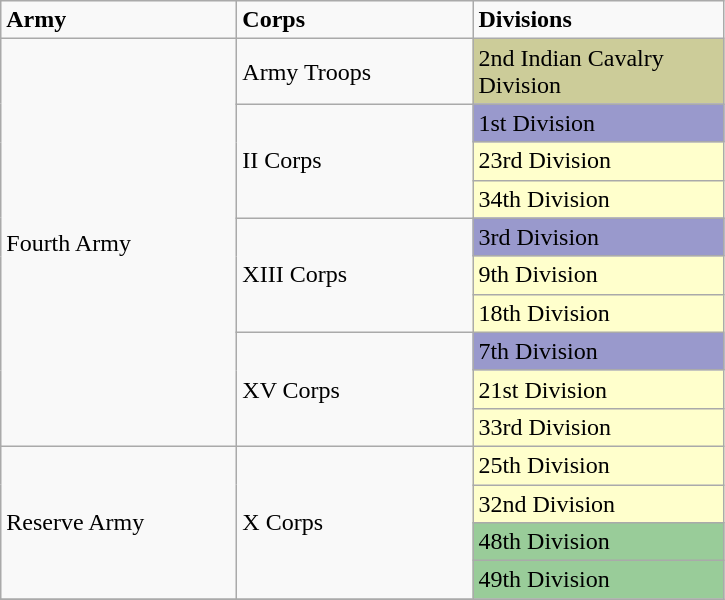<table class="wikitable">
<tr>
<td width="150pt"><strong>Army</strong></td>
<td width="150pt"><strong>Corps</strong></td>
<td width="160pt"><strong>Divisions</strong></td>
</tr>
<tr>
<td rowspan="10">Fourth Army</td>
<td>Army Troops</td>
<td style="background:#CCCC99;">2nd Indian Cavalry Division</td>
</tr>
<tr>
<td rowspan="3">II Corps</td>
<td style="background:#9999CC">1st Division</td>
</tr>
<tr>
<td style="background:#FFFFCC;">23rd Division</td>
</tr>
<tr>
<td style="background:#FFFFCC;">34th Division</td>
</tr>
<tr>
<td rowspan="3">XIII Corps</td>
<td style="background:#9999CC">3rd Division</td>
</tr>
<tr>
<td style="background:#FFFFCC;">9th Division</td>
</tr>
<tr>
<td style="background:#FFFFCC;">18th Division</td>
</tr>
<tr>
<td rowspan="3">XV Corps</td>
<td style="background:#9999CC">7th Division</td>
</tr>
<tr>
<td style="background:#FFFFCC;">21st Division</td>
</tr>
<tr>
<td style="background:#FFFFCC;">33rd Division</td>
</tr>
<tr>
<td rowspan="4">Reserve Army</td>
<td rowspan="4">X Corps</td>
<td style="background:#FFFFCC;">25th Division</td>
</tr>
<tr>
<td style="background:#FFFFCC;">32nd Division</td>
</tr>
<tr>
<td style="background:#99CC99">48th Division</td>
</tr>
<tr>
<td style="background:#99CC99">49th Division</td>
</tr>
<tr>
</tr>
</table>
